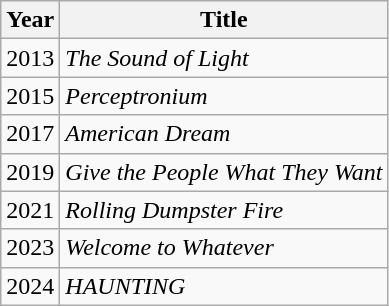<table class="wikitable">
<tr>
<th>Year</th>
<th>Title</th>
</tr>
<tr>
<td>2013</td>
<td><em>The Sound of Light</em></td>
</tr>
<tr>
<td>2015</td>
<td><em>Perceptronium</em></td>
</tr>
<tr>
<td>2017</td>
<td><em>American Dream</em></td>
</tr>
<tr>
<td>2019</td>
<td><em>Give the People What They Want</em></td>
</tr>
<tr>
<td>2021</td>
<td><em>Rolling Dumpster Fire</em></td>
</tr>
<tr>
<td>2023</td>
<td><em>Welcome to Whatever</em></td>
</tr>
<tr>
<td>2024</td>
<td><em>HAUNTING</em></td>
</tr>
</table>
